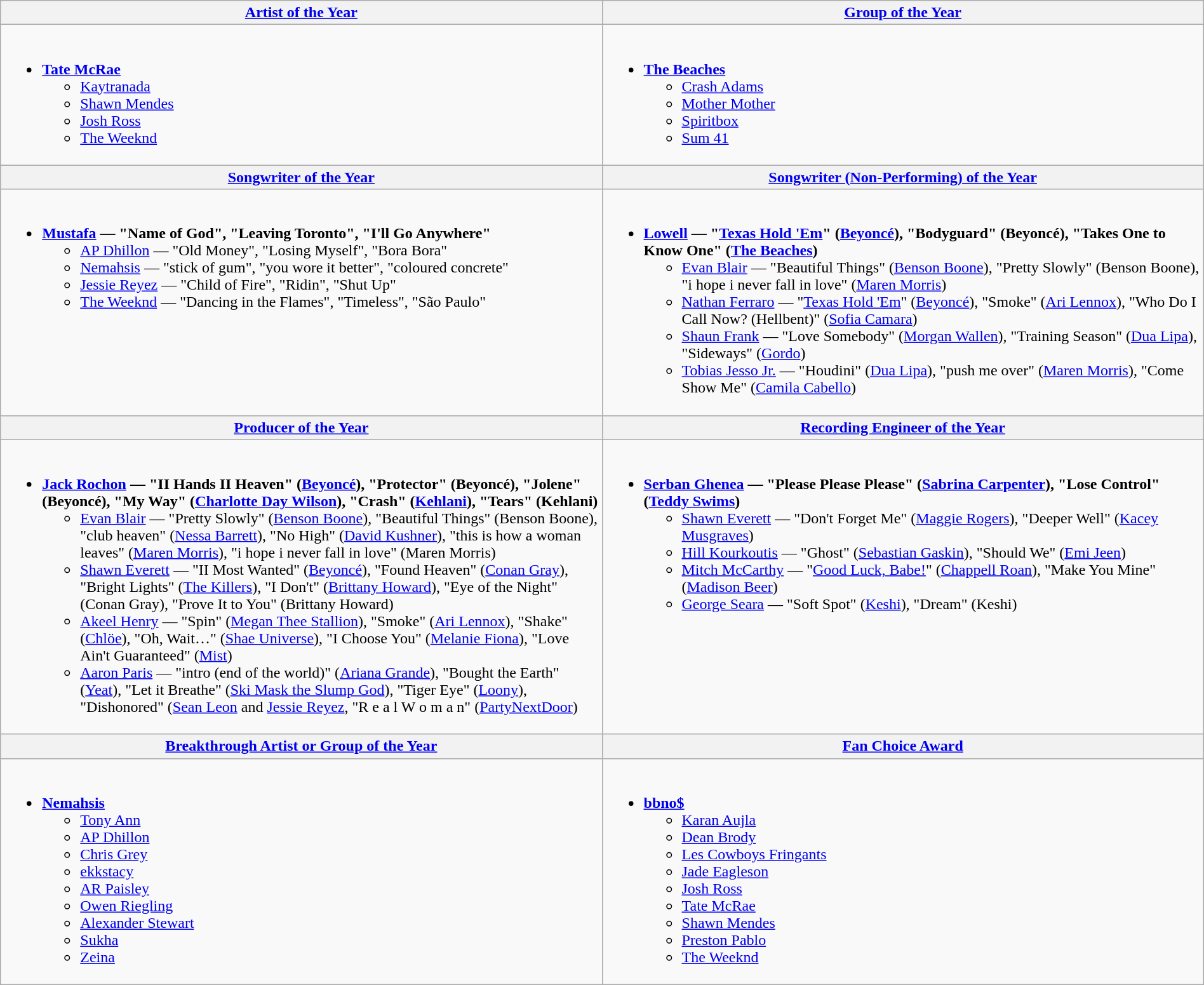<table class="wikitable" style="width:100%">
<tr>
<th style="width:50%"><a href='#'>Artist of the Year</a></th>
<th style="width:50%"><a href='#'>Group of the Year</a></th>
</tr>
<tr>
<td valign="top"><br><ul><li> <strong><a href='#'>Tate McRae</a></strong><ul><li><a href='#'>Kaytranada</a></li><li><a href='#'>Shawn Mendes</a></li><li><a href='#'>Josh Ross</a></li><li><a href='#'>The Weeknd</a></li></ul></li></ul></td>
<td valign="top"><br><ul><li> <strong><a href='#'>The Beaches</a></strong><ul><li><a href='#'>Crash Adams</a></li><li><a href='#'>Mother Mother</a></li><li><a href='#'>Spiritbox</a></li><li><a href='#'>Sum 41</a></li></ul></li></ul></td>
</tr>
<tr>
<th style="width:50%"><a href='#'>Songwriter of the Year</a></th>
<th style="width:50%"><a href='#'>Songwriter (Non-Performing) of the Year</a></th>
</tr>
<tr>
<td valign="top"><br><ul><li> <strong><a href='#'>Mustafa</a> — "Name of God", "Leaving Toronto", "I'll Go Anywhere"</strong><ul><li><a href='#'>AP Dhillon</a> — "Old Money", "Losing Myself", "Bora Bora"</li><li><a href='#'>Nemahsis</a> — "stick of gum", "you wore it better", "coloured concrete"</li><li><a href='#'>Jessie Reyez</a> — "Child of Fire", "Ridin", "Shut Up"</li><li><a href='#'>The Weeknd</a> — "Dancing in the Flames", "Timeless", "São Paulo"</li></ul></li></ul></td>
<td valign="top"><br><ul><li> <strong><a href='#'>Lowell</a> — "<a href='#'>Texas Hold 'Em</a>" (<a href='#'>Beyoncé</a>), "Bodyguard" (Beyoncé), "Takes One to Know One" (<a href='#'>The Beaches</a>)</strong><ul><li><a href='#'>Evan Blair</a> — "Beautiful Things" (<a href='#'>Benson Boone</a>), "Pretty Slowly" (Benson Boone), "i hope i never fall in love" (<a href='#'>Maren Morris</a>)</li><li><a href='#'>Nathan Ferraro</a> — "<a href='#'>Texas Hold 'Em</a>" (<a href='#'>Beyoncé</a>), "Smoke" (<a href='#'>Ari Lennox</a>), "Who Do I Call Now? (Hellbent)" (<a href='#'>Sofia Camara</a>)</li><li><a href='#'>Shaun Frank</a> — "Love Somebody" (<a href='#'>Morgan Wallen</a>), "Training Season" (<a href='#'>Dua Lipa</a>), "Sideways" (<a href='#'>Gordo</a>)</li><li><a href='#'>Tobias Jesso Jr.</a> — "Houdini" (<a href='#'>Dua Lipa</a>), "push me over" (<a href='#'>Maren Morris</a>), "Come Show Me" (<a href='#'>Camila Cabello</a>)</li></ul></li></ul></td>
</tr>
<tr>
<th style="width:50%"><a href='#'>Producer of the Year</a></th>
<th style="width:50%"><a href='#'>Recording Engineer of the Year</a></th>
</tr>
<tr>
<td valign="top"><br><ul><li> <strong><a href='#'>Jack Rochon</a> — "II Hands II Heaven" (<a href='#'>Beyoncé</a>), "Protector" (Beyoncé), "Jolene" (Beyoncé), "My Way" (<a href='#'>Charlotte Day Wilson</a>), "Crash" (<a href='#'>Kehlani</a>), "Tears" (Kehlani)</strong><ul><li><a href='#'>Evan Blair</a> — "Pretty Slowly" (<a href='#'>Benson Boone</a>), "Beautiful Things" (Benson Boone), "club heaven" (<a href='#'>Nessa Barrett</a>), "No High" (<a href='#'>David Kushner</a>), "this is how a woman leaves" (<a href='#'>Maren Morris</a>), "i hope i never fall in love" (Maren Morris)</li><li><a href='#'>Shawn Everett</a> — "II Most Wanted" (<a href='#'>Beyoncé</a>), "Found Heaven" (<a href='#'>Conan Gray</a>), "Bright Lights" (<a href='#'>The Killers</a>), "I Don't" (<a href='#'>Brittany Howard</a>), "Eye of the Night" (Conan Gray), "Prove It to You" (Brittany Howard)</li><li><a href='#'>Akeel Henry</a> — "Spin" (<a href='#'>Megan Thee Stallion</a>), "Smoke" (<a href='#'>Ari Lennox</a>), "Shake" (<a href='#'>Chlöe</a>), "Oh, Wait…" (<a href='#'>Shae Universe</a>), "I Choose You" (<a href='#'>Melanie Fiona</a>), "Love Ain't Guaranteed" (<a href='#'>Mist</a>)</li><li><a href='#'>Aaron Paris</a> — "intro (end of the world)" (<a href='#'>Ariana Grande</a>), "Bought the Earth" (<a href='#'>Yeat</a>), "Let it Breathe" (<a href='#'>Ski Mask the Slump God</a>), "Tiger Eye" (<a href='#'>Loony</a>), "Dishonored" (<a href='#'>Sean Leon</a> and <a href='#'>Jessie Reyez</a>, "R e a l W o m a n" (<a href='#'>PartyNextDoor</a>)</li></ul></li></ul></td>
<td valign="top"><br><ul><li> <strong><a href='#'>Serban Ghenea</a> — "Please Please Please" (<a href='#'>Sabrina Carpenter</a>), "Lose Control" (<a href='#'>Teddy Swims</a>)</strong><ul><li><a href='#'>Shawn Everett</a> — "Don't Forget Me" (<a href='#'>Maggie Rogers</a>), "Deeper Well" (<a href='#'>Kacey Musgraves</a>)</li><li><a href='#'>Hill Kourkoutis</a> — "Ghost" (<a href='#'>Sebastian Gaskin</a>), "Should We" (<a href='#'>Emi Jeen</a>)</li><li><a href='#'>Mitch McCarthy</a> — "<a href='#'>Good Luck, Babe!</a>" (<a href='#'>Chappell Roan</a>), "Make You Mine" (<a href='#'>Madison Beer</a>)</li><li><a href='#'>George Seara</a> —  "Soft Spot" (<a href='#'>Keshi</a>), "Dream" (Keshi)</li></ul></li></ul></td>
</tr>
<tr>
<th style="width:50%"><a href='#'>Breakthrough Artist or Group of the Year</a></th>
<th style="width:50%"><a href='#'>Fan Choice Award</a></th>
</tr>
<tr>
<td valign="top"><br><ul><li> <strong><a href='#'>Nemahsis</a></strong><ul><li><a href='#'>Tony Ann</a></li><li><a href='#'>AP Dhillon</a></li><li><a href='#'>Chris Grey</a></li><li><a href='#'>ekkstacy</a></li><li><a href='#'>AR Paisley</a></li><li><a href='#'>Owen Riegling</a></li><li><a href='#'>Alexander Stewart</a></li><li><a href='#'>Sukha</a></li><li><a href='#'>Zeina</a></li></ul></li></ul></td>
<td valign="top"><br><ul><li> <strong><a href='#'>bbno$</a></strong><ul><li><a href='#'>Karan Aujla</a></li><li><a href='#'>Dean Brody</a></li><li><a href='#'>Les Cowboys Fringants</a></li><li><a href='#'>Jade Eagleson</a></li><li><a href='#'>Josh Ross</a></li><li><a href='#'>Tate McRae</a></li><li><a href='#'>Shawn Mendes</a></li><li><a href='#'>Preston Pablo</a></li><li><a href='#'>The Weeknd</a></li></ul></li></ul></td>
</tr>
</table>
